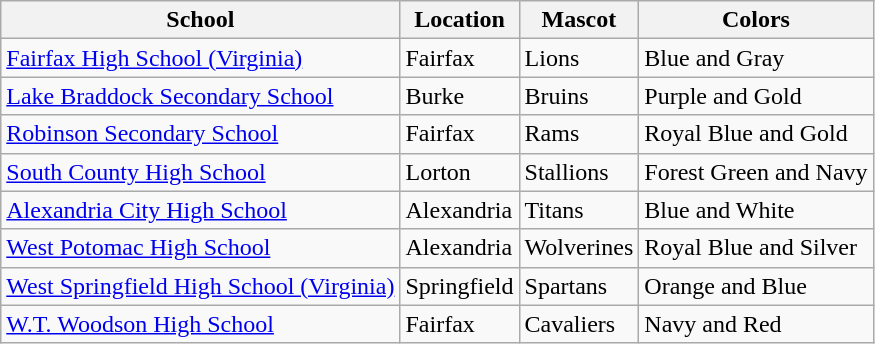<table class="wikitable sortable">
<tr>
<th>School</th>
<th>Location</th>
<th>Mascot</th>
<th>Colors</th>
</tr>
<tr>
<td><a href='#'>Fairfax High School (Virginia)</a></td>
<td>Fairfax</td>
<td>Lions</td>
<td>  Blue and Gray</td>
</tr>
<tr>
<td><a href='#'>Lake Braddock Secondary School</a></td>
<td>Burke</td>
<td>Bruins</td>
<td>  Purple and Gold</td>
</tr>
<tr>
<td><a href='#'>Robinson Secondary School</a></td>
<td>Fairfax</td>
<td>Rams</td>
<td>  Royal Blue and Gold</td>
</tr>
<tr>
<td><a href='#'>South County High School</a></td>
<td>Lorton</td>
<td>Stallions</td>
<td>  Forest Green and Navy</td>
</tr>
<tr>
<td><a href='#'>Alexandria City High School</a></td>
<td>Alexandria</td>
<td>Titans</td>
<td>  Blue and White</td>
</tr>
<tr>
<td><a href='#'>West Potomac High School</a></td>
<td>Alexandria</td>
<td>Wolverines</td>
<td>  Royal Blue and Silver</td>
</tr>
<tr>
<td><a href='#'>West Springfield High School (Virginia)</a></td>
<td>Springfield</td>
<td>Spartans</td>
<td>  Orange and Blue</td>
</tr>
<tr>
<td><a href='#'>W.T. Woodson High School</a></td>
<td>Fairfax</td>
<td>Cavaliers</td>
<td>  Navy and Red</td>
</tr>
</table>
